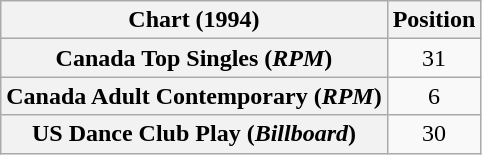<table class="wikitable sortable plainrowheaders" style="text-align:center">
<tr>
<th scope="col">Chart (1994)</th>
<th scope="col">Position</th>
</tr>
<tr>
<th scope="row">Canada Top Singles (<em>RPM</em>)</th>
<td>31</td>
</tr>
<tr>
<th scope="row">Canada Adult Contemporary (<em>RPM</em>)</th>
<td>6</td>
</tr>
<tr>
<th scope="row">US Dance Club Play (<em>Billboard</em>)</th>
<td>30</td>
</tr>
</table>
